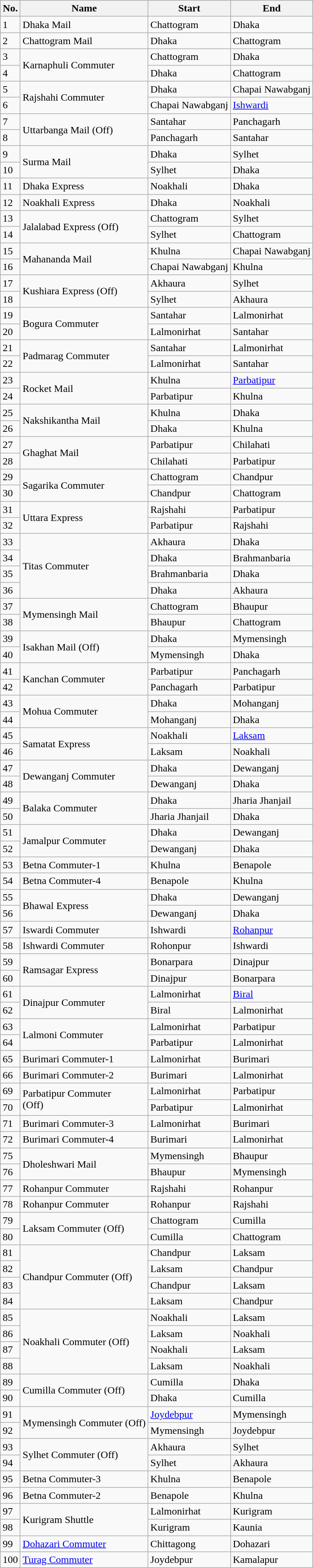<table class="wikitable">
<tr>
<th>No.</th>
<th>Name</th>
<th>Start</th>
<th>End</th>
</tr>
<tr>
<td>1</td>
<td>Dhaka Mail</td>
<td>Chattogram</td>
<td>Dhaka</td>
</tr>
<tr>
<td>2</td>
<td>Chattogram Mail</td>
<td>Dhaka</td>
<td>Chattogram</td>
</tr>
<tr>
<td>3</td>
<td rowspan="2">Karnaphuli Commuter</td>
<td>Chattogram</td>
<td>Dhaka</td>
</tr>
<tr>
<td>4</td>
<td>Dhaka</td>
<td>Chattogram</td>
</tr>
<tr>
<td>5</td>
<td rowspan="2">Rajshahi Commuter</td>
<td>Dhaka</td>
<td>Chapai Nawabganj</td>
</tr>
<tr>
<td>6</td>
<td>Chapai Nawabganj</td>
<td><a href='#'>Ishwardi</a></td>
</tr>
<tr>
<td>7</td>
<td rowspan="2">Uttarbanga Mail (Off)</td>
<td>Santahar</td>
<td>Panchagarh</td>
</tr>
<tr>
<td>8</td>
<td>Panchagarh</td>
<td>Santahar</td>
</tr>
<tr>
<td>9</td>
<td rowspan="2">Surma Mail</td>
<td>Dhaka</td>
<td>Sylhet</td>
</tr>
<tr>
<td>10</td>
<td>Sylhet</td>
<td>Dhaka</td>
</tr>
<tr>
<td>11</td>
<td>Dhaka Express</td>
<td>Noakhali</td>
<td>Dhaka</td>
</tr>
<tr>
<td>12</td>
<td>Noakhali Express</td>
<td>Dhaka</td>
<td>Noakhali</td>
</tr>
<tr>
<td>13</td>
<td rowspan="2">Jalalabad Express (Off)</td>
<td>Chattogram</td>
<td>Sylhet</td>
</tr>
<tr>
<td>14</td>
<td>Sylhet</td>
<td>Chattogram</td>
</tr>
<tr>
<td>15</td>
<td rowspan="2">Mahananda Mail</td>
<td>Khulna</td>
<td>Chapai Nawabganj</td>
</tr>
<tr>
<td>16</td>
<td>Chapai Nawabganj</td>
<td>Khulna</td>
</tr>
<tr>
<td>17</td>
<td rowspan="2">Kushiara Express (Off)</td>
<td>Akhaura</td>
<td>Sylhet</td>
</tr>
<tr>
<td>18</td>
<td>Sylhet</td>
<td>Akhaura</td>
</tr>
<tr>
<td>19</td>
<td rowspan="2">Bogura Commuter</td>
<td>Santahar</td>
<td>Lalmonirhat</td>
</tr>
<tr>
<td>20</td>
<td>Lalmonirhat</td>
<td>Santahar</td>
</tr>
<tr>
<td>21</td>
<td rowspan="2">Padmarag Commuter</td>
<td>Santahar</td>
<td>Lalmonirhat</td>
</tr>
<tr>
<td>22</td>
<td>Lalmonirhat</td>
<td>Santahar</td>
</tr>
<tr>
<td>23</td>
<td rowspan="2">Rocket Mail</td>
<td>Khulna</td>
<td><a href='#'>Parbatipur</a></td>
</tr>
<tr>
<td>24</td>
<td>Parbatipur</td>
<td>Khulna</td>
</tr>
<tr>
<td>25</td>
<td rowspan="2">Nakshikantha Mail</td>
<td>Khulna</td>
<td>Dhaka</td>
</tr>
<tr>
<td>26</td>
<td>Dhaka</td>
<td>Khulna</td>
</tr>
<tr>
<td>27</td>
<td rowspan="2">Ghaghat Mail</td>
<td>Parbatipur</td>
<td>Chilahati</td>
</tr>
<tr>
<td>28</td>
<td>Chilahati</td>
<td>Parbatipur</td>
</tr>
<tr>
<td>29</td>
<td rowspan="2">Sagarika Commuter</td>
<td>Chattogram</td>
<td>Chandpur</td>
</tr>
<tr>
<td>30</td>
<td>Chandpur</td>
<td>Chattogram</td>
</tr>
<tr>
<td>31</td>
<td rowspan="2">Uttara Express</td>
<td>Rajshahi</td>
<td>Parbatipur</td>
</tr>
<tr>
<td>32</td>
<td>Parbatipur</td>
<td>Rajshahi</td>
</tr>
<tr>
<td>33</td>
<td rowspan="4">Titas Commuter</td>
<td>Akhaura</td>
<td>Dhaka</td>
</tr>
<tr>
<td>34</td>
<td>Dhaka</td>
<td>Brahmanbaria</td>
</tr>
<tr>
<td>35</td>
<td>Brahmanbaria</td>
<td>Dhaka</td>
</tr>
<tr>
<td>36</td>
<td>Dhaka</td>
<td>Akhaura</td>
</tr>
<tr>
<td>37</td>
<td rowspan="2">Mymensingh Mail</td>
<td>Chattogram</td>
<td>Bhaupur</td>
</tr>
<tr>
<td>38</td>
<td>Bhaupur</td>
<td>Chattogram</td>
</tr>
<tr>
<td>39</td>
<td rowspan="2">Isakhan Mail (Off)</td>
<td>Dhaka</td>
<td>Mymensingh</td>
</tr>
<tr>
<td>40</td>
<td>Mymensingh</td>
<td>Dhaka</td>
</tr>
<tr>
<td>41</td>
<td rowspan="2">Kanchan Commuter</td>
<td>Parbatipur</td>
<td>Panchagarh</td>
</tr>
<tr>
<td>42</td>
<td>Panchagarh</td>
<td>Parbatipur</td>
</tr>
<tr>
<td>43</td>
<td rowspan="2">Mohua Commuter</td>
<td>Dhaka</td>
<td>Mohanganj</td>
</tr>
<tr>
<td>44</td>
<td>Mohanganj</td>
<td>Dhaka</td>
</tr>
<tr>
<td>45</td>
<td rowspan="2">Samatat Express</td>
<td>Noakhali</td>
<td><a href='#'>Laksam</a></td>
</tr>
<tr>
<td>46</td>
<td>Laksam</td>
<td>Noakhali</td>
</tr>
<tr>
<td>47</td>
<td rowspan="2">Dewanganj Commuter</td>
<td>Dhaka</td>
<td>Dewanganj</td>
</tr>
<tr>
<td>48</td>
<td>Dewanganj</td>
<td>Dhaka</td>
</tr>
<tr>
<td>49</td>
<td rowspan="2">Balaka Commuter</td>
<td>Dhaka</td>
<td>Jharia Jhanjail</td>
</tr>
<tr>
<td>50</td>
<td>Jharia Jhanjail</td>
<td>Dhaka</td>
</tr>
<tr>
<td>51</td>
<td rowspan="2">Jamalpur Commuter</td>
<td>Dhaka</td>
<td>Dewanganj</td>
</tr>
<tr>
<td>52</td>
<td>Dewanganj</td>
<td>Dhaka</td>
</tr>
<tr>
<td>53</td>
<td>Betna Commuter-1</td>
<td>Khulna</td>
<td>Benapole</td>
</tr>
<tr>
<td>54</td>
<td>Betna Commuter-4</td>
<td>Benapole</td>
<td>Khulna</td>
</tr>
<tr>
<td>55</td>
<td rowspan="2">Bhawal Express</td>
<td>Dhaka</td>
<td>Dewanganj</td>
</tr>
<tr>
<td>56</td>
<td>Dewanganj</td>
<td>Dhaka</td>
</tr>
<tr>
<td>57</td>
<td>Iswardi Commuter</td>
<td>Ishwardi</td>
<td><a href='#'>Rohanpur</a></td>
</tr>
<tr>
<td>58</td>
<td>Ishwardi Commuter</td>
<td>Rohonpur</td>
<td>Ishwardi</td>
</tr>
<tr>
<td>59</td>
<td rowspan="2">Ramsagar Express</td>
<td>Bonarpara</td>
<td>Dinajpur</td>
</tr>
<tr>
<td>60</td>
<td>Dinajpur</td>
<td>Bonarpara</td>
</tr>
<tr>
<td>61</td>
<td rowspan="2">Dinajpur Commuter</td>
<td>Lalmonirhat</td>
<td><a href='#'>Biral</a></td>
</tr>
<tr>
<td>62</td>
<td>Biral</td>
<td>Lalmonirhat</td>
</tr>
<tr>
<td>63</td>
<td rowspan="2">Lalmoni Commuter</td>
<td>Lalmonirhat</td>
<td>Parbatipur</td>
</tr>
<tr>
<td>64</td>
<td>Parbatipur</td>
<td>Lalmonirhat</td>
</tr>
<tr>
<td>65</td>
<td>Burimari Commuter-1</td>
<td>Lalmonirhat</td>
<td>Burimari</td>
</tr>
<tr>
<td>66</td>
<td>Burimari Commuter-2</td>
<td>Burimari</td>
<td>Lalmonirhat</td>
</tr>
<tr>
<td>69</td>
<td rowspan="2">Parbatipur Commuter<br>(Off)</td>
<td>Lalmonirhat</td>
<td>Parbatipur</td>
</tr>
<tr>
<td>70</td>
<td>Parbatipur</td>
<td>Lalmonirhat</td>
</tr>
<tr>
<td>71</td>
<td>Burimari Commuter-3</td>
<td>Lalmonirhat</td>
<td>Burimari</td>
</tr>
<tr>
<td>72</td>
<td>Burimari Commuter-4</td>
<td>Burimari</td>
<td>Lalmonirhat</td>
</tr>
<tr>
<td>75</td>
<td rowspan="2">Dholeshwari Mail</td>
<td>Mymensingh</td>
<td>Bhaupur</td>
</tr>
<tr>
<td>76</td>
<td>Bhaupur</td>
<td>Mymensingh</td>
</tr>
<tr>
<td>77</td>
<td>Rohanpur Commuter</td>
<td>Rajshahi</td>
<td>Rohanpur</td>
</tr>
<tr>
<td>78</td>
<td>Rohanpur Commuter</td>
<td>Rohanpur</td>
<td>Rajshahi</td>
</tr>
<tr>
<td>79</td>
<td rowspan="2">Laksam Commuter (Off)</td>
<td>Chattogram</td>
<td>Cumilla</td>
</tr>
<tr>
<td>80</td>
<td>Cumilla</td>
<td>Chattogram</td>
</tr>
<tr>
<td>81</td>
<td rowspan="4">Chandpur Commuter (Off)</td>
<td>Chandpur</td>
<td>Laksam</td>
</tr>
<tr>
<td>82</td>
<td>Laksam</td>
<td>Chandpur</td>
</tr>
<tr>
<td>83</td>
<td>Chandpur</td>
<td>Laksam</td>
</tr>
<tr>
<td>84</td>
<td>Laksam</td>
<td>Chandpur</td>
</tr>
<tr>
<td>85</td>
<td rowspan="4">Noakhali Commuter (Off)</td>
<td>Noakhali</td>
<td>Laksam</td>
</tr>
<tr>
<td>86</td>
<td>Laksam</td>
<td>Noakhali</td>
</tr>
<tr>
<td>87</td>
<td>Noakhali</td>
<td>Laksam</td>
</tr>
<tr>
<td>88</td>
<td>Laksam</td>
<td>Noakhali</td>
</tr>
<tr>
<td>89</td>
<td rowspan="2">Cumilla Commuter (Off)</td>
<td>Cumilla</td>
<td>Dhaka</td>
</tr>
<tr>
<td>90</td>
<td>Dhaka</td>
<td>Cumilla</td>
</tr>
<tr>
<td>91</td>
<td rowspan="2">Mymensingh Commuter (Off)</td>
<td><a href='#'>Joydebpur</a></td>
<td>Mymensingh</td>
</tr>
<tr>
<td>92</td>
<td>Mymensingh</td>
<td>Joydebpur</td>
</tr>
<tr>
<td>93</td>
<td rowspan="2">Sylhet Commuter (Off)</td>
<td>Akhaura</td>
<td>Sylhet</td>
</tr>
<tr>
<td>94</td>
<td>Sylhet</td>
<td>Akhaura</td>
</tr>
<tr>
<td>95</td>
<td>Betna Commuter-3</td>
<td>Khulna</td>
<td>Benapole</td>
</tr>
<tr>
<td>96</td>
<td>Betna Commuter-2</td>
<td>Benapole</td>
<td>Khulna</td>
</tr>
<tr>
<td>97</td>
<td rowspan="2">Kurigram Shuttle</td>
<td>Lalmonirhat</td>
<td>Kurigram</td>
</tr>
<tr>
<td>98</td>
<td>Kurigram</td>
<td>Kaunia</td>
</tr>
<tr>
<td>99</td>
<td><a href='#'>Dohazari Commuter</a></td>
<td>Chittagong</td>
<td>Dohazari</td>
</tr>
<tr>
<td>100</td>
<td><a href='#'>Turag Commuter</a></td>
<td>Joydebpur</td>
<td>Kamalapur</td>
</tr>
</table>
